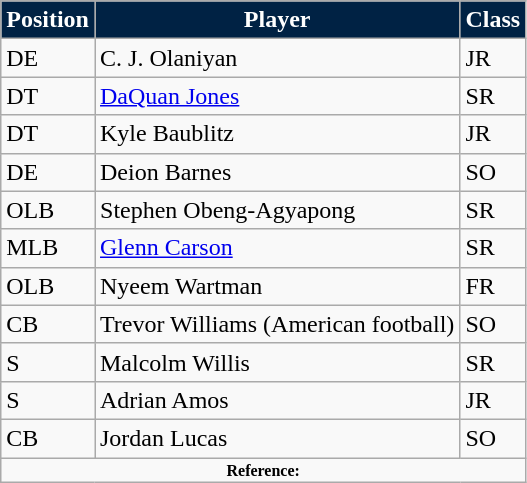<table class="wikitable">
<tr>
<th style="background:#024; color:#fff;">Position</th>
<th style="background:#024; color:#fff;">Player</th>
<th style="background:#024; color:#fff;">Class</th>
</tr>
<tr>
<td>DE</td>
<td>C. J. Olaniyan</td>
<td>JR</td>
</tr>
<tr>
<td>DT</td>
<td><a href='#'>DaQuan Jones</a></td>
<td>SR</td>
</tr>
<tr>
<td>DT</td>
<td>Kyle Baublitz</td>
<td>JR</td>
</tr>
<tr>
<td>DE</td>
<td>Deion Barnes</td>
<td>SO</td>
</tr>
<tr>
<td>OLB</td>
<td>Stephen Obeng-Agyapong</td>
<td>SR</td>
</tr>
<tr>
<td>MLB</td>
<td><a href='#'>Glenn Carson</a></td>
<td>SR</td>
</tr>
<tr>
<td>OLB</td>
<td>Nyeem Wartman</td>
<td>FR</td>
</tr>
<tr>
<td>CB</td>
<td>Trevor Williams (American football)</td>
<td>SO</td>
</tr>
<tr>
<td>S</td>
<td>Malcolm Willis</td>
<td>SR</td>
</tr>
<tr>
<td>S</td>
<td>Adrian Amos</td>
<td>JR</td>
</tr>
<tr>
<td>CB</td>
<td>Jordan Lucas</td>
<td>SO</td>
</tr>
<tr>
<td colspan="3"  style="font-size:8pt; text-align:center;"><strong>Reference:</strong></td>
</tr>
</table>
